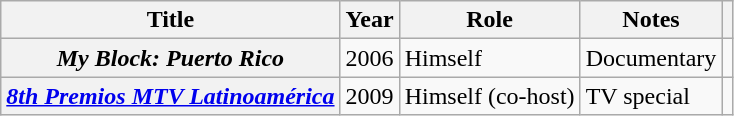<table class="wikitable plainrowheaders">
<tr>
<th>Title</th>
<th>Year</th>
<th>Role</th>
<th>Notes</th>
<th></th>
</tr>
<tr>
<th scope="row"><em>My Block: Puerto Rico</em></th>
<td style="text-align:center;">2006</td>
<td>Himself</td>
<td>Documentary</td>
<td></td>
</tr>
<tr>
<th scope="row"><em><a href='#'>8th Premios MTV Latinoamérica</a></em></th>
<td style="text-align:center;">2009</td>
<td>Himself (co-host)</td>
<td>TV special</td>
<td></td>
</tr>
</table>
